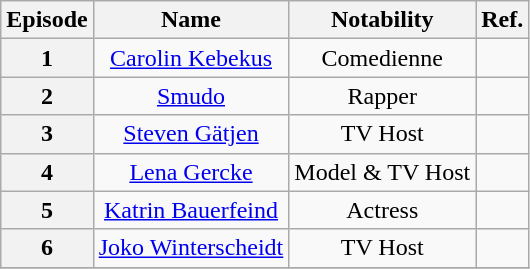<table class="wikitable" style="text-align:center; ">
<tr>
<th>Episode</th>
<th>Name</th>
<th>Notability</th>
<th>Ref.</th>
</tr>
<tr>
<th>1</th>
<td><a href='#'>Carolin Kebekus</a></td>
<td>Comedienne</td>
<td></td>
</tr>
<tr>
<th>2</th>
<td><a href='#'>Smudo</a></td>
<td>Rapper</td>
<td></td>
</tr>
<tr>
<th>3</th>
<td><a href='#'>Steven Gätjen</a></td>
<td>TV Host</td>
<td></td>
</tr>
<tr>
<th>4</th>
<td><a href='#'>Lena Gercke</a></td>
<td>Model & TV Host</td>
<td></td>
</tr>
<tr>
<th>5</th>
<td><a href='#'>Katrin Bauerfeind</a></td>
<td>Actress</td>
<td></td>
</tr>
<tr>
<th>6</th>
<td><a href='#'>Joko Winterscheidt</a></td>
<td>TV Host</td>
<td></td>
</tr>
<tr>
</tr>
</table>
